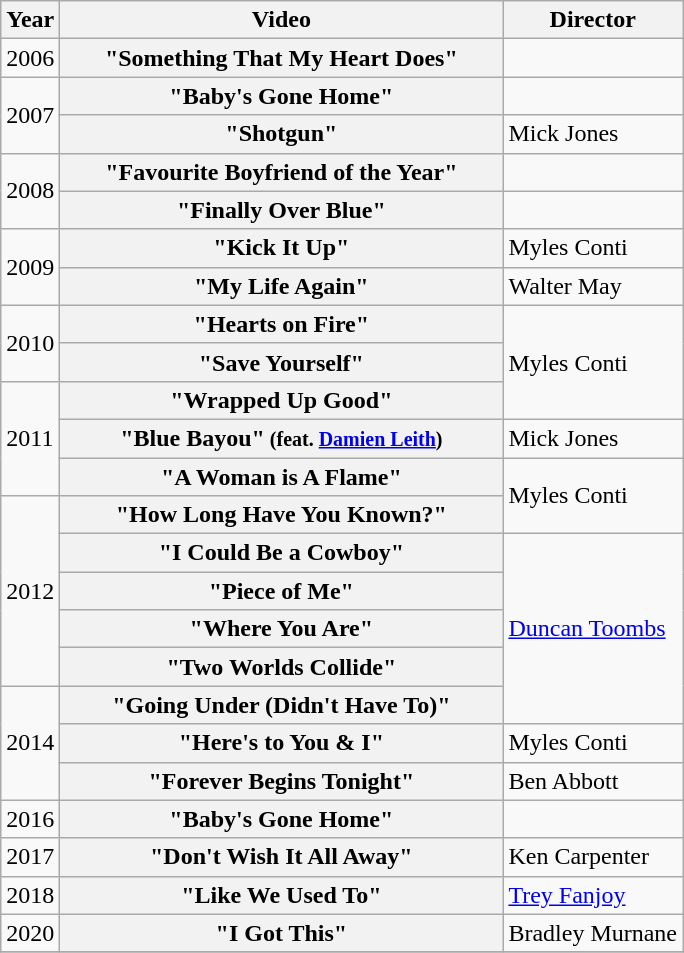<table class="wikitable plainrowheaders">
<tr>
<th>Year</th>
<th style="width:18em;">Video</th>
<th>Director</th>
</tr>
<tr>
<td>2006</td>
<th scope="row">"Something That My Heart Does"</th>
<td></td>
</tr>
<tr>
<td rowspan="2">2007</td>
<th scope="row">"Baby's Gone Home"</th>
<td></td>
</tr>
<tr>
<th scope="row">"Shotgun"</th>
<td>Mick Jones</td>
</tr>
<tr>
<td rowspan="2">2008</td>
<th scope="row">"Favourite Boyfriend of the Year"</th>
<td></td>
</tr>
<tr>
<th scope="row">"Finally Over Blue"</th>
<td></td>
</tr>
<tr>
<td rowspan="2">2009</td>
<th scope="row">"Kick It Up"</th>
<td>Myles Conti</td>
</tr>
<tr>
<th scope="row">"My Life Again"</th>
<td>Walter May</td>
</tr>
<tr>
<td rowspan="2">2010</td>
<th scope="row">"Hearts on Fire"</th>
<td rowspan="3">Myles Conti</td>
</tr>
<tr>
<th scope="row">"Save Yourself"</th>
</tr>
<tr>
<td rowspan="3">2011</td>
<th scope="row">"Wrapped Up Good"</th>
</tr>
<tr>
<th scope="row">"Blue Bayou"<small> (feat. <a href='#'>Damien Leith</a>)</small></th>
<td>Mick Jones</td>
</tr>
<tr>
<th scope="row">"A Woman is A Flame"</th>
<td rowspan="2">Myles Conti</td>
</tr>
<tr>
<td rowspan="5">2012</td>
<th scope="row">"How Long Have You Known?"</th>
</tr>
<tr>
<th scope="row">"I Could Be a Cowboy"</th>
<td rowspan="5"><a href='#'>Duncan Toombs</a></td>
</tr>
<tr>
<th scope="row">"Piece of Me"</th>
</tr>
<tr>
<th scope="row">"Where You Are"</th>
</tr>
<tr>
<th scope="row">"Two Worlds Collide"</th>
</tr>
<tr>
<td rowspan="3">2014</td>
<th scope="row">"Going Under (Didn't Have To)"</th>
</tr>
<tr>
<th scope="row">"Here's to You & I"</th>
<td>Myles Conti</td>
</tr>
<tr>
<th scope="row">"Forever Begins Tonight"</th>
<td>Ben Abbott</td>
</tr>
<tr>
<td>2016</td>
<th scope="row">"Baby's Gone Home"</th>
<td></td>
</tr>
<tr>
<td>2017</td>
<th scope="row">"Don't Wish It All Away"</th>
<td>Ken Carpenter</td>
</tr>
<tr>
<td>2018</td>
<th scope="row">"Like We Used To"</th>
<td><a href='#'>Trey Fanjoy</a></td>
</tr>
<tr>
<td>2020</td>
<th scope="row">"I Got This"</th>
<td>Bradley Murnane</td>
</tr>
<tr>
</tr>
</table>
